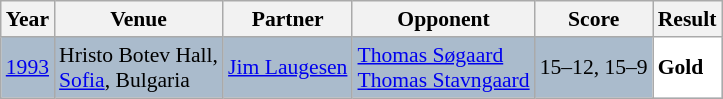<table class="sortable wikitable" style="font-size: 90%;">
<tr>
<th>Year</th>
<th>Venue</th>
<th>Partner</th>
<th>Opponent</th>
<th>Score</th>
<th>Result</th>
</tr>
<tr style="background:#AABBCC">
<td align="center"><a href='#'>1993</a></td>
<td align="left">Hristo Botev Hall,<br><a href='#'>Sofia</a>, Bulgaria</td>
<td align="left"> <a href='#'>Jim Laugesen</a></td>
<td align="left"> <a href='#'>Thomas Søgaard</a><br> <a href='#'>Thomas Stavngaard</a></td>
<td align="left">15–12, 15–9</td>
<td style="text-align:left; background:white"> <strong>Gold</strong></td>
</tr>
</table>
